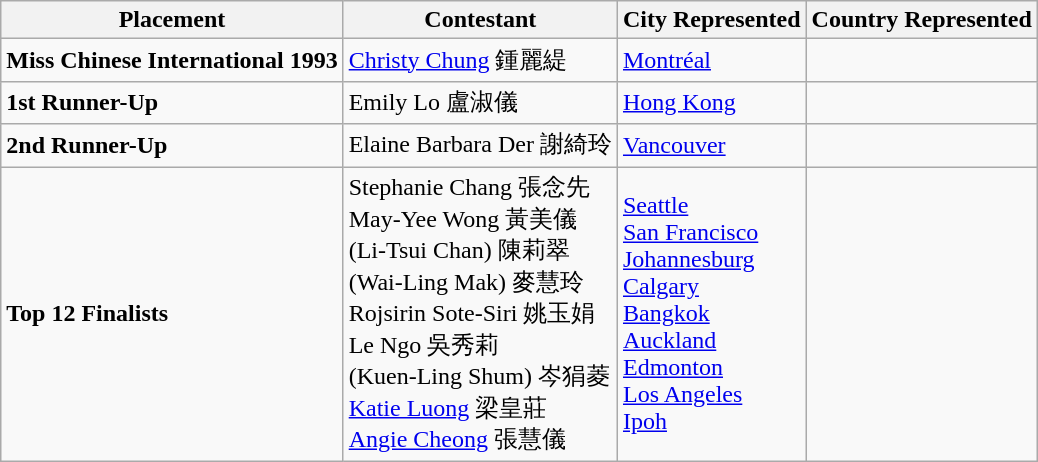<table class="wikitable" border="1">
<tr>
<th>Placement</th>
<th>Contestant</th>
<th>City Represented</th>
<th>Country Represented</th>
</tr>
<tr>
<td><strong>Miss Chinese International 1993</strong></td>
<td><a href='#'>Christy Chung</a> 鍾麗緹</td>
<td><a href='#'>Montréal</a></td>
<td></td>
</tr>
<tr>
<td><strong>1st Runner-Up</strong></td>
<td>Emily Lo 盧淑儀</td>
<td><a href='#'>Hong Kong</a></td>
<td></td>
</tr>
<tr>
<td><strong>2nd Runner-Up</strong></td>
<td>Elaine Barbara Der 謝綺玲</td>
<td><a href='#'>Vancouver</a></td>
<td></td>
</tr>
<tr>
<td><strong>Top 12 Finalists</strong></td>
<td>Stephanie Chang 張念先<br>May-Yee Wong 黃美儀<br>(Li-Tsui Chan) 陳莉翠<br>(Wai-Ling Mak) 麥慧玲<br>Rojsirin Sote-Siri 姚玉娟<br>Le Ngo 吳秀莉<br>(Kuen-Ling Shum) 岑狷菱<br><a href='#'>Katie Luong</a> 梁皇莊<br><a href='#'>Angie Cheong</a> 張慧儀</td>
<td><a href='#'>Seattle</a><br><a href='#'>San Francisco</a><br><a href='#'>Johannesburg</a><br><a href='#'>Calgary</a><br><a href='#'>Bangkok</a><br><a href='#'>Auckland</a><br><a href='#'>Edmonton</a><br><a href='#'>Los Angeles</a><br><a href='#'>Ipoh</a></td>
<td><br><br><br><br><br><br><br><br></td>
</tr>
</table>
